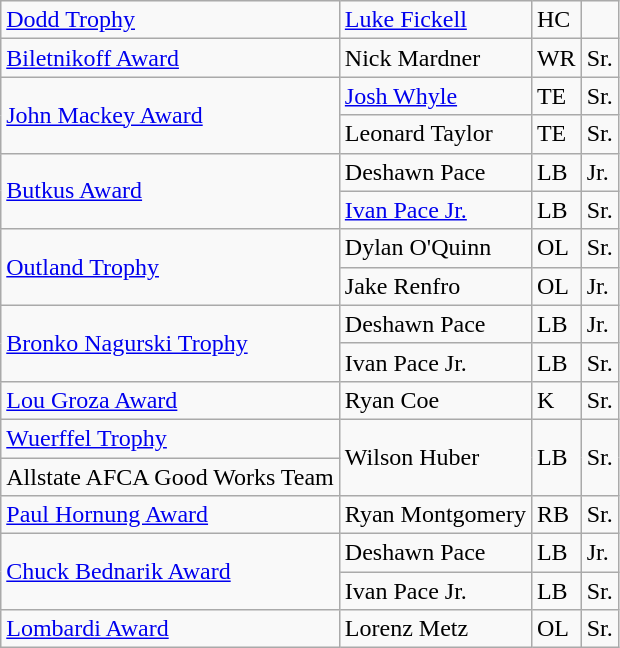<table class="wikitable">
<tr>
<td><a href='#'>Dodd Trophy</a></td>
<td><a href='#'>Luke Fickell</a></td>
<td>HC</td>
<td></td>
</tr>
<tr>
<td><a href='#'>Biletnikoff Award</a></td>
<td>Nick Mardner</td>
<td>WR</td>
<td>Sr.</td>
</tr>
<tr>
<td rowspan="2"><a href='#'>John Mackey Award</a></td>
<td><a href='#'>Josh Whyle</a></td>
<td>TE</td>
<td>Sr.</td>
</tr>
<tr>
<td>Leonard Taylor</td>
<td>TE</td>
<td>Sr.</td>
</tr>
<tr>
<td rowspan="2"><a href='#'>Butkus Award</a></td>
<td>Deshawn Pace</td>
<td>LB</td>
<td>Jr.</td>
</tr>
<tr>
<td><a href='#'>Ivan Pace Jr.</a></td>
<td>LB</td>
<td>Sr.</td>
</tr>
<tr>
<td rowspan="2"><a href='#'>Outland Trophy</a></td>
<td>Dylan O'Quinn</td>
<td>OL</td>
<td> Sr.</td>
</tr>
<tr>
<td>Jake Renfro</td>
<td>OL</td>
<td>Jr.</td>
</tr>
<tr>
<td rowspan="2"><a href='#'>Bronko Nagurski Trophy</a></td>
<td>Deshawn Pace</td>
<td>LB</td>
<td>Jr.</td>
</tr>
<tr>
<td>Ivan Pace Jr.</td>
<td>LB</td>
<td>Sr.</td>
</tr>
<tr>
<td><a href='#'>Lou Groza Award</a></td>
<td>Ryan Coe</td>
<td>K</td>
<td>Sr.</td>
</tr>
<tr>
<td><a href='#'>Wuerffel Trophy</a></td>
<td rowspan="2">Wilson Huber</td>
<td rowspan="2">LB</td>
<td rowspan="2"> Sr.</td>
</tr>
<tr>
<td>Allstate AFCA Good Works Team</td>
</tr>
<tr>
<td><a href='#'>Paul Hornung Award</a></td>
<td>Ryan Montgomery</td>
<td>RB</td>
<td>Sr.</td>
</tr>
<tr>
<td rowspan="2"><a href='#'>Chuck Bednarik Award</a></td>
<td>Deshawn Pace</td>
<td>LB</td>
<td>Jr.</td>
</tr>
<tr>
<td>Ivan Pace Jr.</td>
<td>LB</td>
<td>Sr.</td>
</tr>
<tr>
<td><a href='#'>Lombardi Award</a></td>
<td>Lorenz Metz</td>
<td>OL</td>
<td> Sr.</td>
</tr>
</table>
